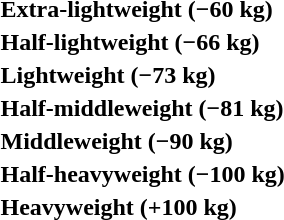<table>
<tr>
<th rowspan=2 style="text-align:left;">Extra-lightweight (−60 kg)<br></th>
<td rowspan=2></td>
<td rowspan=2></td>
<td></td>
</tr>
<tr>
<td></td>
</tr>
<tr>
<th rowspan=2 style="text-align:left;">Half-lightweight (−66 kg)<br></th>
<td rowspan=2></td>
<td rowspan=2></td>
<td></td>
</tr>
<tr>
<td></td>
</tr>
<tr>
<th rowspan=2 style="text-align:left;">Lightweight (−73 kg)<br></th>
<td rowspan=2></td>
<td rowspan=2></td>
<td></td>
</tr>
<tr>
<td></td>
</tr>
<tr>
<th rowspan=2 style="text-align:left;">Half-middleweight (−81 kg)<br></th>
<td rowspan=2></td>
<td rowspan=2></td>
<td></td>
</tr>
<tr>
<td></td>
</tr>
<tr>
<th rowspan=2 style="text-align:left;">Middleweight (−90 kg)<br></th>
<td rowspan=2></td>
<td rowspan=2></td>
<td></td>
</tr>
<tr>
<td></td>
</tr>
<tr>
<th rowspan=2 style="text-align:left;">Half-heavyweight (−100 kg)<br></th>
<td rowspan=2></td>
<td rowspan=2></td>
<td></td>
</tr>
<tr>
<td></td>
</tr>
<tr>
<th rowspan=2 style="text-align:left;">Heavyweight (+100 kg)<br></th>
<td rowspan=2></td>
<td rowspan=2></td>
<td></td>
</tr>
<tr>
<td></td>
</tr>
</table>
